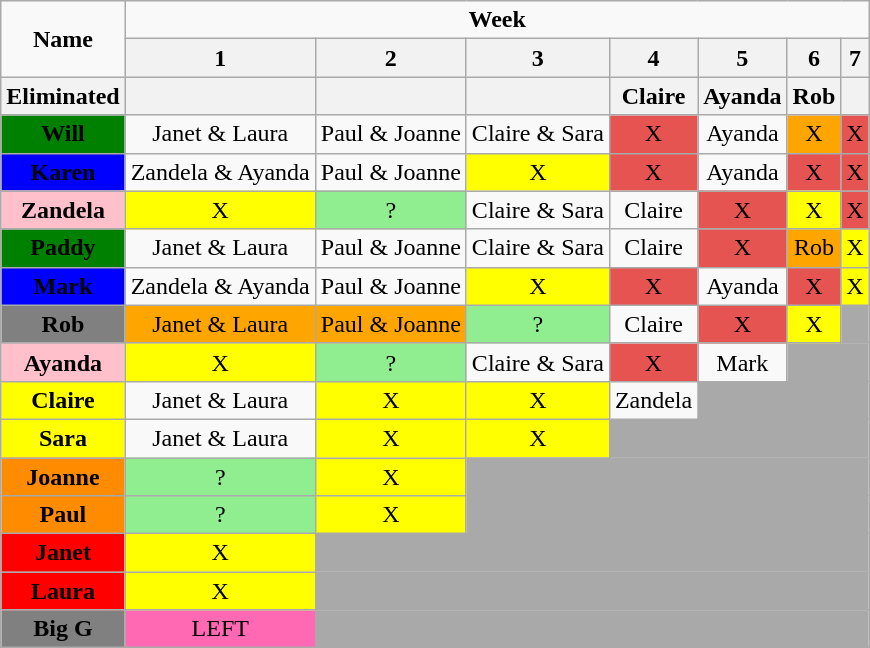<table class="wikitable" style="text-align:center" align="center">
<tr>
<td rowspan=2><strong>Name</strong></td>
<td colspan=7><strong>Week</strong></td>
</tr>
<tr>
<th>1</th>
<th>2</th>
<th>3</th>
<th>4</th>
<th>5</th>
<th>6</th>
<th>7</th>
</tr>
<tr>
<th>Eliminated</th>
<th></th>
<th></th>
<th></th>
<th>Claire</th>
<th>Ayanda</th>
<th>Rob</th>
<th></th>
</tr>
<tr>
<td bgcolor="green"><span><strong>Will</strong></span></td>
<td>Janet & Laura</td>
<td>Paul & Joanne</td>
<td>Claire & Sara</td>
<td style="background:#e55451;">X</td>
<td>Ayanda</td>
<td style="background:orange;">X</td>
<td style="background:#e55451;">X</td>
</tr>
<tr>
<td bgcolor="blue"><span><strong>Karen</strong></span></td>
<td>Zandela & Ayanda</td>
<td>Paul & Joanne</td>
<td bgcolor="yellow">X</td>
<td style="background:#e55451;">X</td>
<td>Ayanda</td>
<td style="background:#e55451;">X</td>
<td style="background:#e55451;">X</td>
</tr>
<tr>
<td bgcolor="pink"><strong>Zandela</strong></td>
<td bgcolor="yellow">X</td>
<td bgcolor="lightgreen">?</td>
<td>Claire & Sara</td>
<td>Claire</td>
<td style="background:#e55451;">X</td>
<td style="background:yellow;">X</td>
<td style="background:#e55451;">X</td>
</tr>
<tr>
<td bgcolor="green"><span><strong>Paddy</strong></span></td>
<td>Janet & Laura</td>
<td>Paul & Joanne</td>
<td>Claire & Sara</td>
<td>Claire</td>
<td style="background:#e55451;">X</td>
<td bgcolor="orange">Rob</td>
<td style="background:yellow;">X</td>
</tr>
<tr>
<td bgcolor="blue"><span><strong>Mark</strong></span></td>
<td>Zandela & Ayanda</td>
<td>Paul & Joanne</td>
<td bgcolor="yellow">X</td>
<td style="background:#e55451;">X</td>
<td>Ayanda</td>
<td style="background:#e55451;">X</td>
<td style="background:yellow;">X</td>
</tr>
<tr>
<td bgcolor="grey"><strong>Rob</strong></td>
<td bgcolor="orange">Janet & Laura</td>
<td bgcolor="orange">Paul & Joanne</td>
<td bgcolor="lightgreen">?</td>
<td>Claire</td>
<td style="background:#e55451;">X</td>
<td style="background:yellow;">X</td>
<td bgcolor="darkgray" colspan=1></td>
</tr>
<tr>
<td bgcolor="pink"><strong>Ayanda</strong></td>
<td bgcolor="yellow">X</td>
<td bgcolor="lightgreen">?</td>
<td>Claire & Sara</td>
<td style="background:#e55451;">X</td>
<td>Mark</td>
<td bgcolor="darkgray" colspan=2></td>
</tr>
<tr>
<td bgcolor="yellow"><strong>Claire</strong></td>
<td>Janet & Laura</td>
<td bgcolor="yellow">X</td>
<td bgcolor="yellow">X</td>
<td>Zandela</td>
<td bgcolor="darkgray" colspan=3></td>
</tr>
<tr>
<td bgcolor="yellow"><strong>Sara</strong></td>
<td>Janet & Laura</td>
<td bgcolor="yellow">X</td>
<td bgcolor="yellow">X</td>
<td bgcolor="darkgray" colspan=4></td>
</tr>
<tr>
<td bgcolor="darkorange"><strong>Joanne</strong></td>
<td bgcolor="lightgreen">?</td>
<td bgcolor="yellow">X</td>
<td bgcolor="darkgray" colspan=5></td>
</tr>
<tr>
<td bgcolor="darkorange"><strong>Paul</strong></td>
<td bgcolor="lightgreen">?</td>
<td bgcolor="yellow">X</td>
<td bgcolor="darkgray" colspan=5></td>
</tr>
<tr>
<td bgcolor="red"><span><strong>Janet</strong></span></td>
<td bgcolor="yellow">X</td>
<td bgcolor="darkgray" colspan=6></td>
</tr>
<tr>
<td bgcolor="red"><span><strong>Laura</strong></span></td>
<td bgcolor="yellow">X</td>
<td bgcolor="darkgray" colspan=6></td>
</tr>
<tr>
<td bgcolor="grey"><strong>Big G</strong></td>
<td bgcolor="hotpink">LEFT</td>
<td bgcolor="darkgray" colspan=6></td>
</tr>
</table>
